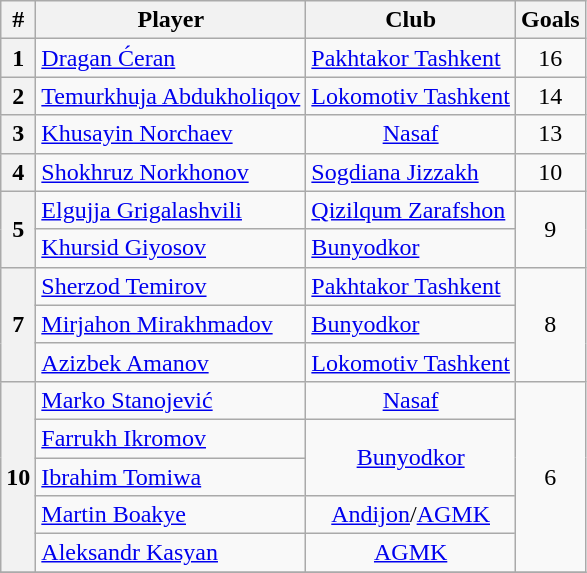<table class="wikitable" style="text-align:center">
<tr>
<th>#</th>
<th>Player</th>
<th>Club</th>
<th>Goals</th>
</tr>
<tr>
<th>1</th>
<td align="left"> <a href='#'>Dragan Ćeran</a></td>
<td align="left"><a href='#'>Pakhtakor Tashkent</a></td>
<td>16</td>
</tr>
<tr>
<th>2</th>
<td align="left"> <a href='#'>Temurkhuja Abdukholiqov</a></td>
<td align="left"><a href='#'>Lokomotiv Tashkent</a></td>
<td>14</td>
</tr>
<tr>
<th>3</th>
<td align="left"> <a href='#'>Khusayin Norchaev</a></td>
<td align="center"><a href='#'>Nasaf</a></td>
<td>13</td>
</tr>
<tr>
<th>4</th>
<td align="left"> <a href='#'>Shokhruz Norkhonov</a></td>
<td align="left"><a href='#'>Sogdiana Jizzakh</a></td>
<td>10</td>
</tr>
<tr>
<th rowspan="2">5</th>
<td align="left"> <a href='#'>Elgujja Grigalashvili</a></td>
<td align="left"><a href='#'>Qizilqum Zarafshon</a></td>
<td rowspan="2">9</td>
</tr>
<tr>
<td align="left"> <a href='#'>Khursid Giyosov</a></td>
<td align="left"><a href='#'>Bunyodkor</a></td>
</tr>
<tr>
<th rowspan="3">7</th>
<td align="left"> <a href='#'>Sherzod Temirov</a></td>
<td align="left"><a href='#'>Pakhtakor Tashkent</a></td>
<td rowspan="3">8</td>
</tr>
<tr>
<td align="left"> <a href='#'>Mirjahon Mirakhmadov</a></td>
<td align="left"><a href='#'>Bunyodkor</a></td>
</tr>
<tr>
<td align="left"> <a href='#'>Azizbek Amanov</a></td>
<td align="left"><a href='#'>Lokomotiv Tashkent</a></td>
</tr>
<tr>
<th rowspan="5">10</th>
<td align="left"> <a href='#'>Marko Stanojević</a></td>
<td align="center"><a href='#'>Nasaf</a></td>
<td rowspan="5">6</td>
</tr>
<tr>
<td align="left"> <a href='#'>Farrukh Ikromov</a></td>
<td rowspan=2><a href='#'>Bunyodkor</a></td>
</tr>
<tr>
<td align="left"> <a href='#'>Ibrahim Tomiwa</a></td>
</tr>
<tr>
<td align="left"> <a href='#'>Martin Boakye</a></td>
<td><a href='#'>Andijon</a>/<a href='#'>AGMK</a></td>
</tr>
<tr>
<td align="left"> <a href='#'>Aleksandr Kasyan</a></td>
<td><a href='#'>AGMK</a></td>
</tr>
<tr>
</tr>
</table>
